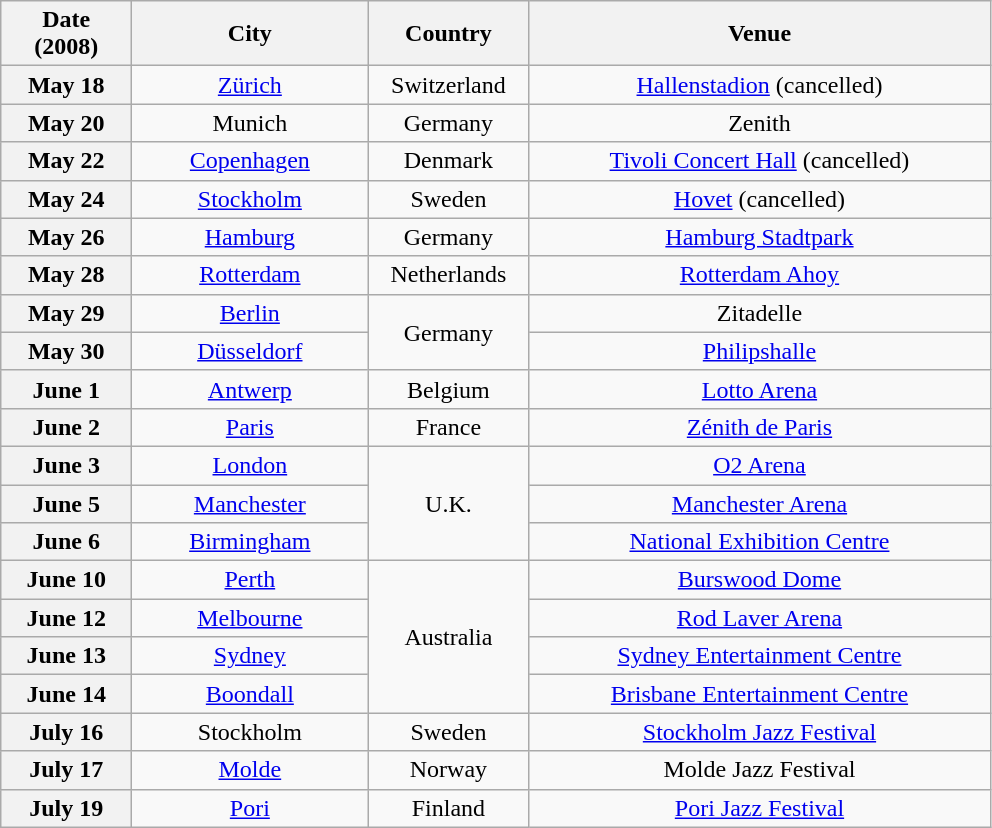<table class="wikitable plainrowheaders" style="text-align:center;">
<tr>
<th scope="col" style="width: 80px;">Date<br>(2008)</th>
<th scope="col" style="width: 150px;">City</th>
<th scope="col" style="width: 100px;">Country</th>
<th scope="col" style="width: 300px;">Venue</th>
</tr>
<tr>
<th scope="row">May 18</th>
<td><a href='#'>Zürich</a></td>
<td>Switzerland</td>
<td><a href='#'>Hallenstadion</a> (cancelled)</td>
</tr>
<tr>
<th scope="row">May 20</th>
<td>Munich</td>
<td>Germany</td>
<td>Zenith</td>
</tr>
<tr>
<th scope="row">May 22</th>
<td><a href='#'>Copenhagen</a></td>
<td>Denmark</td>
<td><a href='#'>Tivoli Concert Hall</a> (cancelled)</td>
</tr>
<tr>
<th scope="row">May 24</th>
<td><a href='#'>Stockholm</a></td>
<td>Sweden</td>
<td><a href='#'>Hovet</a> (cancelled)</td>
</tr>
<tr>
<th scope="row">May 26</th>
<td><a href='#'>Hamburg</a></td>
<td>Germany</td>
<td><a href='#'>Hamburg Stadtpark</a></td>
</tr>
<tr>
<th scope="row">May 28</th>
<td><a href='#'>Rotterdam</a></td>
<td>Netherlands</td>
<td><a href='#'>Rotterdam Ahoy</a></td>
</tr>
<tr>
<th scope="row">May 29</th>
<td><a href='#'>Berlin</a></td>
<td rowspan="2">Germany</td>
<td>Zitadelle</td>
</tr>
<tr>
<th scope="row">May 30</th>
<td><a href='#'>Düsseldorf</a></td>
<td><a href='#'>Philipshalle</a></td>
</tr>
<tr>
<th scope="row">June 1</th>
<td><a href='#'>Antwerp</a></td>
<td>Belgium</td>
<td><a href='#'>Lotto Arena</a></td>
</tr>
<tr>
<th scope="row">June 2</th>
<td><a href='#'>Paris</a></td>
<td>France</td>
<td><a href='#'>Zénith de Paris</a></td>
</tr>
<tr>
<th scope="row">June 3</th>
<td><a href='#'>London</a></td>
<td rowspan="3">U.K.</td>
<td><a href='#'>O2 Arena</a></td>
</tr>
<tr>
<th scope="row">June 5</th>
<td><a href='#'>Manchester</a></td>
<td><a href='#'>Manchester Arena</a></td>
</tr>
<tr>
<th scope="row">June 6</th>
<td><a href='#'>Birmingham</a></td>
<td><a href='#'>National Exhibition Centre</a></td>
</tr>
<tr>
<th scope="row">June 10</th>
<td><a href='#'>Perth</a></td>
<td rowspan="4">Australia</td>
<td><a href='#'>Burswood Dome</a></td>
</tr>
<tr>
<th scope="row">June 12</th>
<td><a href='#'>Melbourne</a></td>
<td><a href='#'>Rod Laver Arena</a></td>
</tr>
<tr>
<th scope="row">June 13</th>
<td><a href='#'>Sydney</a></td>
<td><a href='#'>Sydney Entertainment Centre</a></td>
</tr>
<tr>
<th scope="row">June 14</th>
<td><a href='#'>Boondall</a></td>
<td><a href='#'>Brisbane Entertainment Centre</a></td>
</tr>
<tr>
<th scope="row">July 16</th>
<td>Stockholm</td>
<td>Sweden</td>
<td><a href='#'>Stockholm Jazz Festival</a></td>
</tr>
<tr>
<th scope="row">July 17</th>
<td><a href='#'>Molde</a></td>
<td>Norway</td>
<td>Molde Jazz Festival</td>
</tr>
<tr>
<th scope="row">July 19</th>
<td><a href='#'>Pori</a></td>
<td>Finland</td>
<td><a href='#'>Pori Jazz Festival</a></td>
</tr>
</table>
